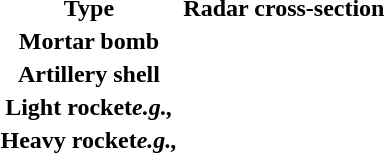<table>
<tr>
<th>Type</th>
<th colspan ="2">Radar cross-section</th>
</tr>
<tr>
<th>Mortar bomb</th>
<td></td>
</tr>
<tr>
<th>Artillery shell</th>
<td></td>
</tr>
<tr>
<th>Light rocket<em>e.g., </em></th>
<td></td>
</tr>
<tr>
<th>Heavy rocket<em>e.g., </em></th>
<td></td>
</tr>
</table>
